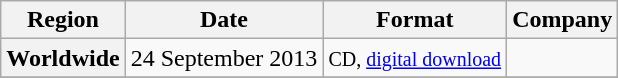<table class="wikitable plainrowheaders">
<tr>
<th scope="col">Region</th>
<th scope="col">Date</th>
<th scope="col">Format</th>
<th scope="col">Company</th>
</tr>
<tr>
<th scope="row">Worldwide</th>
<td rowspan="1">24 September 2013</td>
<td rowspan="1"><small>CD, <a href='#'>digital download</a></small></td>
<td rowspan="1"></td>
</tr>
<tr>
</tr>
</table>
